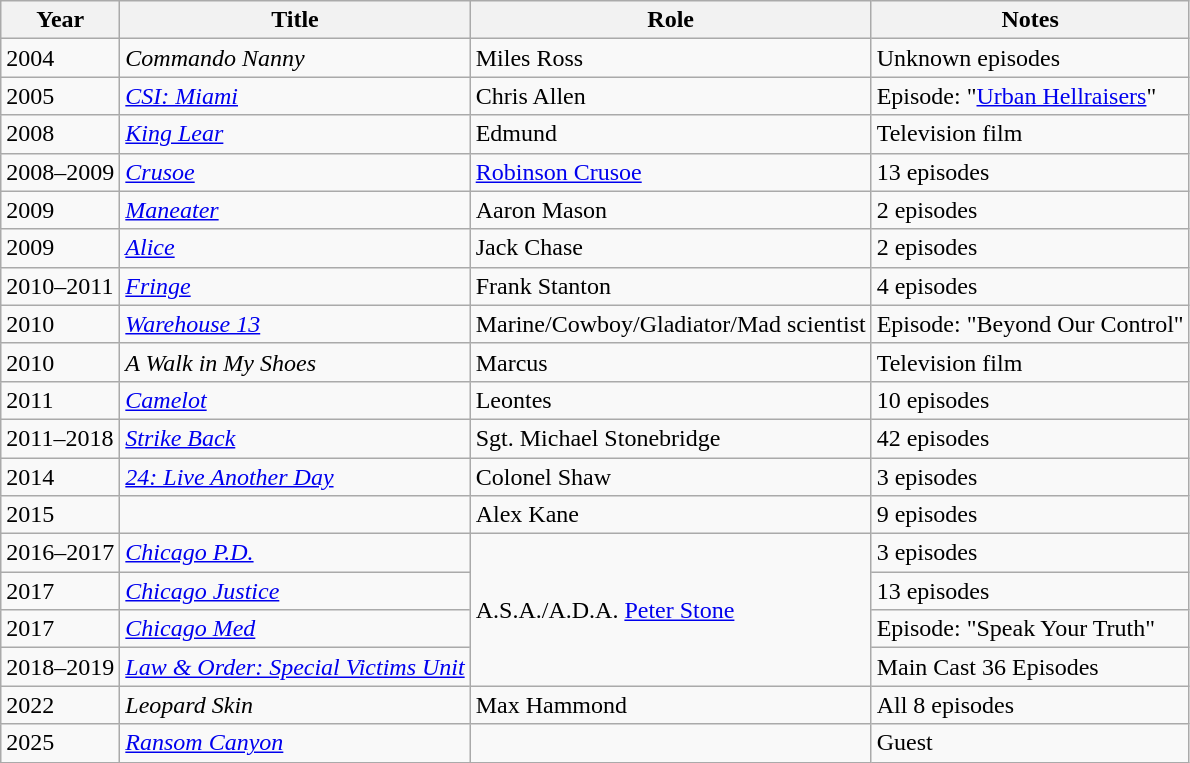<table class="wikitable sortable">
<tr>
<th>Year</th>
<th>Title</th>
<th>Role</th>
<th class="unsortable">Notes</th>
</tr>
<tr>
<td>2004</td>
<td><em>Commando Nanny</em></td>
<td>Miles Ross</td>
<td>Unknown episodes</td>
</tr>
<tr>
<td>2005</td>
<td><em><a href='#'>CSI: Miami</a></em></td>
<td>Chris Allen</td>
<td>Episode: "<a href='#'>Urban Hellraisers</a>"</td>
</tr>
<tr>
<td>2008</td>
<td><em><a href='#'>King Lear</a></em></td>
<td>Edmund</td>
<td>Television film</td>
</tr>
<tr>
<td>2008–2009</td>
<td><em><a href='#'>Crusoe</a></em></td>
<td><a href='#'>Robinson Crusoe</a></td>
<td>13 episodes</td>
</tr>
<tr>
<td>2009</td>
<td><em><a href='#'>Maneater</a></em></td>
<td>Aaron Mason</td>
<td>2 episodes</td>
</tr>
<tr>
<td>2009</td>
<td><em><a href='#'>Alice</a></em></td>
<td>Jack Chase</td>
<td>2 episodes</td>
</tr>
<tr>
<td>2010–2011</td>
<td><em><a href='#'>Fringe</a></em></td>
<td>Frank Stanton</td>
<td>4 episodes</td>
</tr>
<tr>
<td>2010</td>
<td><em><a href='#'>Warehouse 13</a></em></td>
<td>Marine/Cowboy/Gladiator/Mad scientist</td>
<td>Episode: "Beyond Our Control"</td>
</tr>
<tr>
<td>2010</td>
<td><em>A Walk in My Shoes</em></td>
<td>Marcus</td>
<td>Television film</td>
</tr>
<tr>
<td>2011</td>
<td><em><a href='#'>Camelot</a></em></td>
<td>Leontes</td>
<td>10 episodes</td>
</tr>
<tr>
<td>2011–2018</td>
<td><em><a href='#'>Strike Back</a></em></td>
<td>Sgt. Michael Stonebridge</td>
<td>42 episodes</td>
</tr>
<tr>
<td>2014</td>
<td><em><a href='#'>24: Live Another Day</a></em></td>
<td>Colonel Shaw</td>
<td>3 episodes</td>
</tr>
<tr>
<td>2015</td>
<td><em></em></td>
<td>Alex Kane</td>
<td>9 episodes</td>
</tr>
<tr>
<td>2016–2017</td>
<td><em><a href='#'>Chicago P.D.</a></em></td>
<td rowspan=4>A.S.A./A.D.A. <a href='#'>Peter Stone</a></td>
<td>3 episodes</td>
</tr>
<tr>
<td>2017</td>
<td><em><a href='#'>Chicago Justice</a></em></td>
<td>13 episodes</td>
</tr>
<tr>
<td>2017</td>
<td><em><a href='#'>Chicago Med</a></em></td>
<td>Episode: "Speak Your Truth"</td>
</tr>
<tr>
<td>2018–2019</td>
<td><em><a href='#'>Law & Order: Special Victims Unit</a></em></td>
<td>Main Cast 36 Episodes</td>
</tr>
<tr>
<td>2022</td>
<td><em>Leopard Skin</em></td>
<td>Max Hammond</td>
<td>All 8 episodes</td>
</tr>
<tr>
<td>2025</td>
<td><em><a href='#'>Ransom Canyon</a></em></td>
<td></td>
<td>Guest</td>
</tr>
</table>
